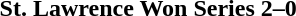<table class="noborder" style="text-align: center; border: none; width: 100%">
<tr>
<th width="97%"><strong>St. Lawrence Won Series 2–0</strong></th>
<th width="3%"></th>
</tr>
</table>
